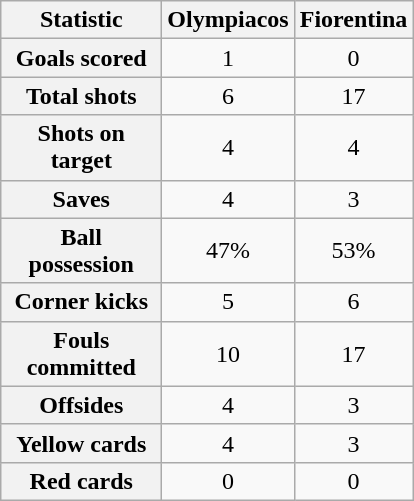<table class="wikitable plainrowheaders" style="text-align:center">
<tr>
<th scope="col" style="width:100px">Statistic</th>
<th scope="col" style="width:70px">Olympiacos</th>
<th scope="col" style="width:70px">Fiorentina</th>
</tr>
<tr>
<th scope=row>Goals scored</th>
<td>1</td>
<td>0</td>
</tr>
<tr>
<th scope=row>Total shots</th>
<td>6</td>
<td>17</td>
</tr>
<tr>
<th scope=row>Shots on target</th>
<td>4</td>
<td>4</td>
</tr>
<tr>
<th scope=row>Saves</th>
<td>4</td>
<td>3</td>
</tr>
<tr>
<th scope=row>Ball possession</th>
<td>47%</td>
<td>53%</td>
</tr>
<tr>
<th scope=row>Corner kicks</th>
<td>5</td>
<td>6</td>
</tr>
<tr>
<th scope=row>Fouls committed</th>
<td>10</td>
<td>17</td>
</tr>
<tr>
<th scope=row>Offsides</th>
<td>4</td>
<td>3</td>
</tr>
<tr>
<th scope=row>Yellow cards</th>
<td>4</td>
<td>3</td>
</tr>
<tr>
<th scope=row>Red cards</th>
<td>0</td>
<td>0</td>
</tr>
</table>
